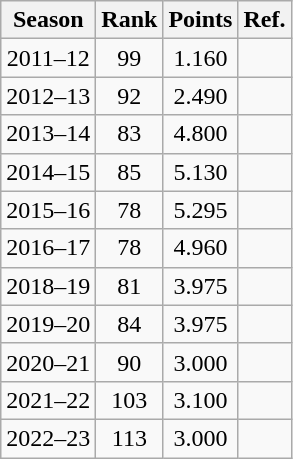<table class="wikitable plainrowheaders sortable" style="text-align:center">
<tr>
<th>Season</th>
<th>Rank</th>
<th>Points</th>
<th>Ref.</th>
</tr>
<tr>
<td>2011–12</td>
<td>99 </td>
<td>1.160</td>
<td></td>
</tr>
<tr>
<td>2012–13</td>
<td>92 </td>
<td>2.490</td>
<td></td>
</tr>
<tr>
<td>2013–14</td>
<td>83 </td>
<td>4.800</td>
<td></td>
</tr>
<tr>
<td>2014–15</td>
<td>85 </td>
<td>5.130</td>
<td></td>
</tr>
<tr>
<td>2015–16</td>
<td>78 </td>
<td>5.295</td>
<td></td>
</tr>
<tr>
<td>2016–17</td>
<td>78 </td>
<td>4.960</td>
<td></td>
</tr>
<tr>
<td>2018–19</td>
<td>81 </td>
<td>3.975</td>
<td></td>
</tr>
<tr>
<td>2019–20</td>
<td>84 </td>
<td>3.975</td>
<td></td>
</tr>
<tr>
<td>2020–21</td>
<td>90 </td>
<td>3.000</td>
<td></td>
</tr>
<tr>
<td>2021–22</td>
<td>103 </td>
<td>3.100</td>
<td></td>
</tr>
<tr>
<td>2022–23</td>
<td>113 </td>
<td>3.000</td>
<td></td>
</tr>
</table>
